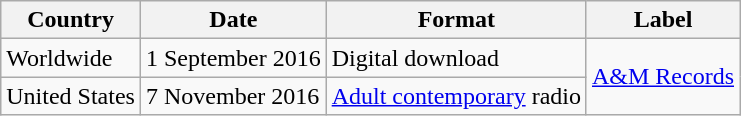<table class="wikitable">
<tr>
<th>Country</th>
<th>Date</th>
<th>Format</th>
<th>Label</th>
</tr>
<tr>
<td>Worldwide</td>
<td>1 September 2016</td>
<td>Digital download</td>
<td rowspan="2"><a href='#'>A&M Records</a></td>
</tr>
<tr>
<td>United States</td>
<td>7 November 2016</td>
<td><a href='#'>Adult contemporary</a> radio</td>
</tr>
</table>
